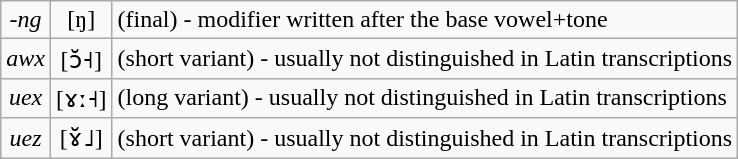<table class="wikitable" style="text-align:center">
<tr>
<td><em>-ng</em></td>
<td>[ŋ]</td>
<td style="text-align:left">(final) - modifier written after the base vowel+tone</td>
</tr>
<tr>
<td><em>awx</em></td>
<td>[ɔ̆˧]</td>
<td style="text-align:left">(short variant) - usually not distinguished in Latin transcriptions</td>
</tr>
<tr>
<td><em>uex</em></td>
<td>[ɤː˧]</td>
<td style="text-align:left">(long variant) - usually not distinguished in Latin transcriptions</td>
</tr>
<tr>
<td><em>uez</em></td>
<td>[ɤ̆˩]</td>
<td style="text-align:left">(short variant) - usually not distinguished in Latin transcriptions</td>
</tr>
</table>
